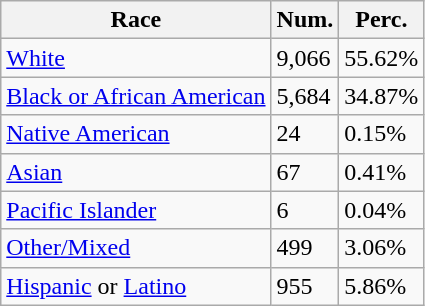<table class="wikitable">
<tr>
<th>Race</th>
<th>Num.</th>
<th>Perc.</th>
</tr>
<tr>
<td><a href='#'>White</a></td>
<td>9,066</td>
<td>55.62%</td>
</tr>
<tr>
<td><a href='#'>Black or African American</a></td>
<td>5,684</td>
<td>34.87%</td>
</tr>
<tr>
<td><a href='#'>Native American</a></td>
<td>24</td>
<td>0.15%</td>
</tr>
<tr>
<td><a href='#'>Asian</a></td>
<td>67</td>
<td>0.41%</td>
</tr>
<tr>
<td><a href='#'>Pacific Islander</a></td>
<td>6</td>
<td>0.04%</td>
</tr>
<tr>
<td><a href='#'>Other/Mixed</a></td>
<td>499</td>
<td>3.06%</td>
</tr>
<tr>
<td><a href='#'>Hispanic</a> or <a href='#'>Latino</a></td>
<td>955</td>
<td>5.86%</td>
</tr>
</table>
